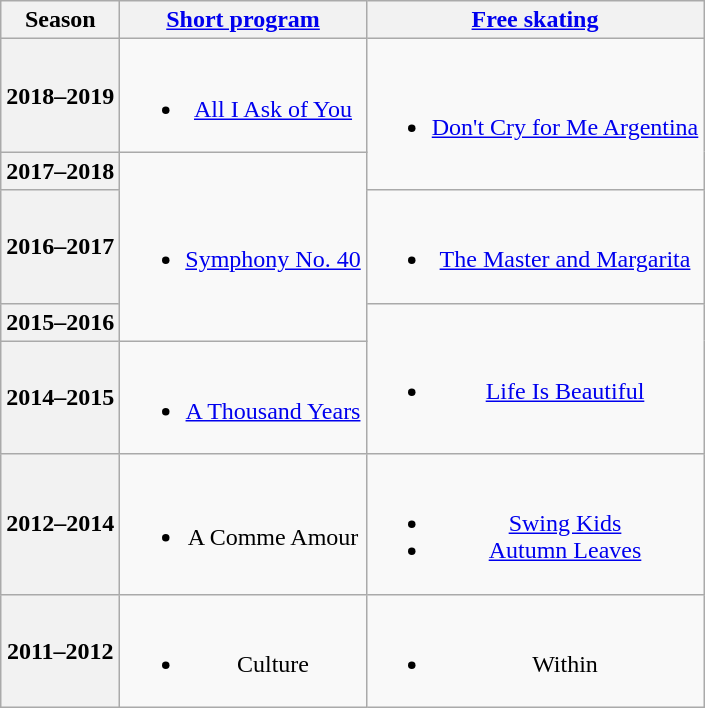<table class=wikitable style=text-align:center>
<tr>
<th>Season</th>
<th><a href='#'>Short program</a></th>
<th><a href='#'>Free skating</a></th>
</tr>
<tr>
<th>2018–2019 <br> </th>
<td><br><ul><li><a href='#'>All I Ask of You</a> <br></li></ul></td>
<td rowspan=2><br><ul><li><a href='#'>Don't Cry for Me Argentina</a> <br></li></ul></td>
</tr>
<tr>
<th>2017–2018 <br> </th>
<td rowspan=3><br><ul><li><a href='#'>Symphony No. 40</a> <br></li></ul></td>
</tr>
<tr>
<th>2016–2017 <br> </th>
<td><br><ul><li><a href='#'>The Master and Margarita</a> <br></li></ul></td>
</tr>
<tr>
<th>2015–2016 <br> </th>
<td rowspan=2><br><ul><li><a href='#'>Life Is Beautiful</a> <br></li></ul></td>
</tr>
<tr>
<th>2014–2015 <br> </th>
<td><br><ul><li><a href='#'>A Thousand Years</a> <br></li></ul></td>
</tr>
<tr>
<th>2012–2014 <br> </th>
<td><br><ul><li>A Comme Amour <br></li></ul></td>
<td><br><ul><li><a href='#'>Swing Kids</a> <br></li><li><a href='#'>Autumn Leaves</a> <br></li></ul></td>
</tr>
<tr>
<th>2011–2012 <br> </th>
<td><br><ul><li>Culture <br></li></ul></td>
<td><br><ul><li>Within <br></li></ul></td>
</tr>
</table>
